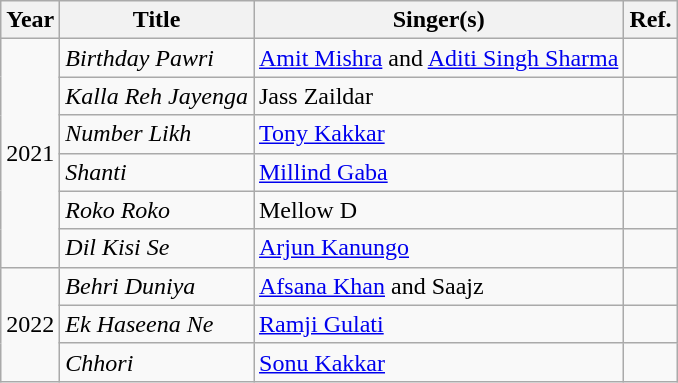<table class="wikitable">
<tr>
<th>Year</th>
<th>Title</th>
<th>Singer(s)</th>
<th>Ref.</th>
</tr>
<tr>
<td rowspan="6">2021</td>
<td><em>Birthday Pawri</em></td>
<td><a href='#'>Amit Mishra</a> and <a href='#'>Aditi Singh Sharma</a></td>
<td></td>
</tr>
<tr>
<td><em>Kalla Reh Jayenga</em></td>
<td>Jass Zaildar</td>
<td></td>
</tr>
<tr>
<td><em>Number Likh</em></td>
<td><a href='#'>Tony Kakkar</a></td>
<td></td>
</tr>
<tr>
<td><em>Shanti</em></td>
<td><a href='#'>Millind Gaba</a></td>
<td></td>
</tr>
<tr>
<td><em>Roko Roko</em></td>
<td>Mellow D</td>
<td></td>
</tr>
<tr>
<td><em>Dil Kisi Se</em></td>
<td><a href='#'>Arjun Kanungo</a></td>
<td></td>
</tr>
<tr>
<td rowspan="3">2022</td>
<td><em>Behri Duniya</em></td>
<td><a href='#'>Afsana Khan</a> and Saajz</td>
<td></td>
</tr>
<tr>
<td><em>Ek Haseena Ne</em></td>
<td><a href='#'>Ramji Gulati</a></td>
<td></td>
</tr>
<tr>
<td><em>Chhori</em></td>
<td><a href='#'>Sonu Kakkar</a></td>
<td></td>
</tr>
</table>
